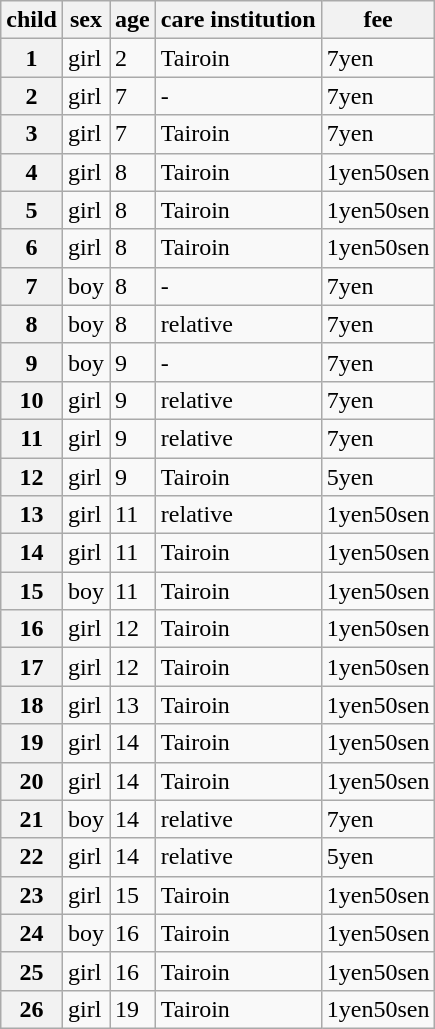<table class="wikitable">
<tr>
<th>child</th>
<th>sex</th>
<th>age</th>
<th>care institution</th>
<th>fee</th>
</tr>
<tr>
<th>1</th>
<td>girl</td>
<td>2</td>
<td>Tairoin</td>
<td>7yen</td>
</tr>
<tr>
<th>2</th>
<td>girl</td>
<td>7</td>
<td>-</td>
<td>7yen</td>
</tr>
<tr>
<th>3</th>
<td>girl</td>
<td>7</td>
<td>Tairoin</td>
<td>7yen</td>
</tr>
<tr>
<th>4</th>
<td>girl</td>
<td>8</td>
<td>Tairoin</td>
<td>1yen50sen</td>
</tr>
<tr>
<th>5</th>
<td>girl</td>
<td>8</td>
<td>Tairoin</td>
<td>1yen50sen</td>
</tr>
<tr>
<th>6</th>
<td>girl</td>
<td>8</td>
<td>Tairoin</td>
<td>1yen50sen</td>
</tr>
<tr>
<th>7</th>
<td>boy</td>
<td>8</td>
<td>-</td>
<td>7yen</td>
</tr>
<tr>
<th>8</th>
<td>boy</td>
<td>8</td>
<td>relative</td>
<td>7yen</td>
</tr>
<tr>
<th>9</th>
<td>boy</td>
<td>9</td>
<td>-</td>
<td>7yen</td>
</tr>
<tr>
<th>10</th>
<td>girl</td>
<td>9</td>
<td>relative</td>
<td>7yen</td>
</tr>
<tr>
<th>11</th>
<td>girl</td>
<td>9</td>
<td>relative</td>
<td>7yen</td>
</tr>
<tr>
<th>12</th>
<td>girl</td>
<td>9</td>
<td>Tairoin</td>
<td>5yen</td>
</tr>
<tr>
<th>13</th>
<td>girl</td>
<td>11</td>
<td>relative</td>
<td>1yen50sen</td>
</tr>
<tr>
<th>14</th>
<td>girl</td>
<td>11</td>
<td>Tairoin</td>
<td>1yen50sen</td>
</tr>
<tr>
<th>15</th>
<td>boy</td>
<td>11</td>
<td>Tairoin</td>
<td>1yen50sen</td>
</tr>
<tr>
<th>16</th>
<td>girl</td>
<td>12</td>
<td>Tairoin</td>
<td>1yen50sen</td>
</tr>
<tr>
<th>17</th>
<td>girl</td>
<td>12</td>
<td>Tairoin</td>
<td>1yen50sen</td>
</tr>
<tr>
<th>18</th>
<td>girl</td>
<td>13</td>
<td>Tairoin</td>
<td>1yen50sen</td>
</tr>
<tr>
<th>19</th>
<td>girl</td>
<td>14</td>
<td>Tairoin</td>
<td>1yen50sen</td>
</tr>
<tr>
<th>20</th>
<td>girl</td>
<td>14</td>
<td>Tairoin</td>
<td>1yen50sen</td>
</tr>
<tr>
<th>21</th>
<td>boy</td>
<td>14</td>
<td>relative</td>
<td>7yen</td>
</tr>
<tr>
<th>22</th>
<td>girl</td>
<td>14</td>
<td>relative</td>
<td>5yen</td>
</tr>
<tr>
<th>23</th>
<td>girl</td>
<td>15</td>
<td>Tairoin</td>
<td>1yen50sen</td>
</tr>
<tr>
<th>24</th>
<td>boy</td>
<td>16</td>
<td>Tairoin</td>
<td>1yen50sen</td>
</tr>
<tr>
<th>25</th>
<td>girl</td>
<td>16</td>
<td>Tairoin</td>
<td>1yen50sen</td>
</tr>
<tr>
<th>26</th>
<td>girl</td>
<td>19</td>
<td>Tairoin</td>
<td>1yen50sen</td>
</tr>
</table>
